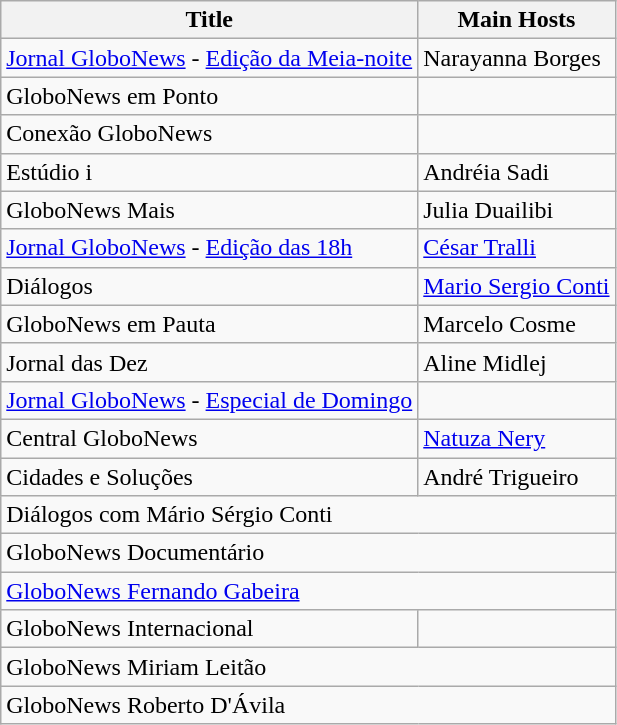<table class="wikitable" style="font-size:100%; text-align:left;">
<tr align=center>
<th>Title</th>
<th>Main Hosts</th>
</tr>
<tr>
<td><span><a href='#'>Jornal GloboNews</a></span> - <span><a href='#'>Edição da Meia-noite</a></span></td>
<td>Narayanna Borges</td>
</tr>
<tr>
<td>GloboNews em Ponto</td>
<td></td>
</tr>
<tr>
<td>Conexão GloboNews</td>
<td></td>
</tr>
<tr>
<td>Estúdio i</td>
<td>Andréia Sadi</td>
</tr>
<tr>
<td>GloboNews Mais</td>
<td>Julia Duailibi</td>
</tr>
<tr>
<td><span><a href='#'>Jornal GloboNews</a></span> - <span><a href='#'>Edição das 18h</a></span></td>
<td><a href='#'>César Tralli</a></td>
</tr>
<tr>
<td>Diálogos</td>
<td><a href='#'>Mario Sergio Conti</a></td>
</tr>
<tr>
<td>GloboNews em Pauta</td>
<td>Marcelo Cosme</td>
</tr>
<tr>
<td>Jornal das Dez</td>
<td>Aline Midlej</td>
</tr>
<tr>
<td><span><a href='#'>Jornal GloboNews</a> -</span> <span><a href='#'>Especial de Domingo</a></span></td>
<td></td>
</tr>
<tr>
<td>Central GloboNews</td>
<td><a href='#'>Natuza Nery</a></td>
</tr>
<tr>
<td>Cidades e Soluções</td>
<td>André Trigueiro</td>
</tr>
<tr>
<td colspan="2">Diálogos com Mário Sérgio Conti</td>
</tr>
<tr>
<td colspan="2">GloboNews Documentário</td>
</tr>
<tr>
<td colspan="2"><a href='#'>GloboNews Fernando Gabeira</a></td>
</tr>
<tr>
<td>GloboNews Internacional</td>
<td></td>
</tr>
<tr>
<td colspan="2">GloboNews Miriam Leitão</td>
</tr>
<tr>
<td colspan="2">GloboNews Roberto D'Ávila</td>
</tr>
</table>
